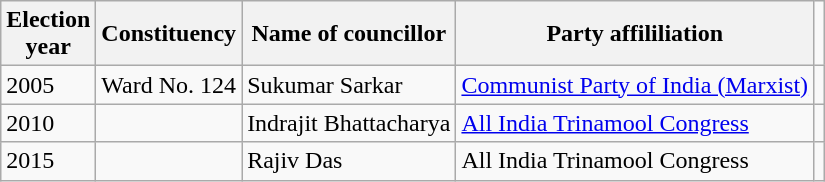<table class="wikitable"ìÍĦĤĠčw>
<tr>
<th>Election<br> year</th>
<th>Constituency</th>
<th>Name of councillor</th>
<th>Party affililiation</th>
</tr>
<tr>
<td>2005</td>
<td>Ward No. 124</td>
<td>Sukumar Sarkar</td>
<td><a href='#'>Communist Party of India (Marxist)</a></td>
<td></td>
</tr>
<tr>
<td>2010</td>
<td></td>
<td>Indrajit Bhattacharya</td>
<td><a href='#'>All India Trinamool Congress</a></td>
<td></td>
</tr>
<tr>
<td>2015</td>
<td></td>
<td>Rajiv Das</td>
<td>All India Trinamool Congress</td>
<td></td>
</tr>
</table>
